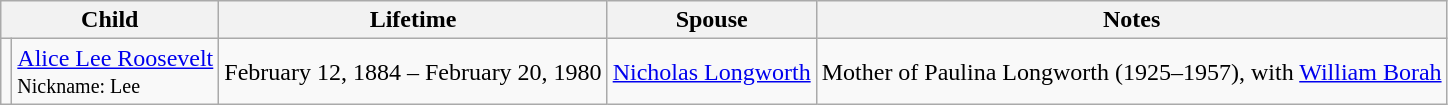<table class="wikitable">
<tr>
<th colspan="2">Child</th>
<th>Lifetime</th>
<th>Spouse</th>
<th>Notes</th>
</tr>
<tr>
<td></td>
<td><a href='#'>Alice Lee Roosevelt</a><br><small>Nickname: Lee</small></td>
<td>February 12, 1884 – February 20, 1980</td>
<td><a href='#'>Nicholas Longworth</a></td>
<td>Mother of Paulina Longworth (1925–1957), with <a href='#'>William Borah</a></td>
</tr>
</table>
